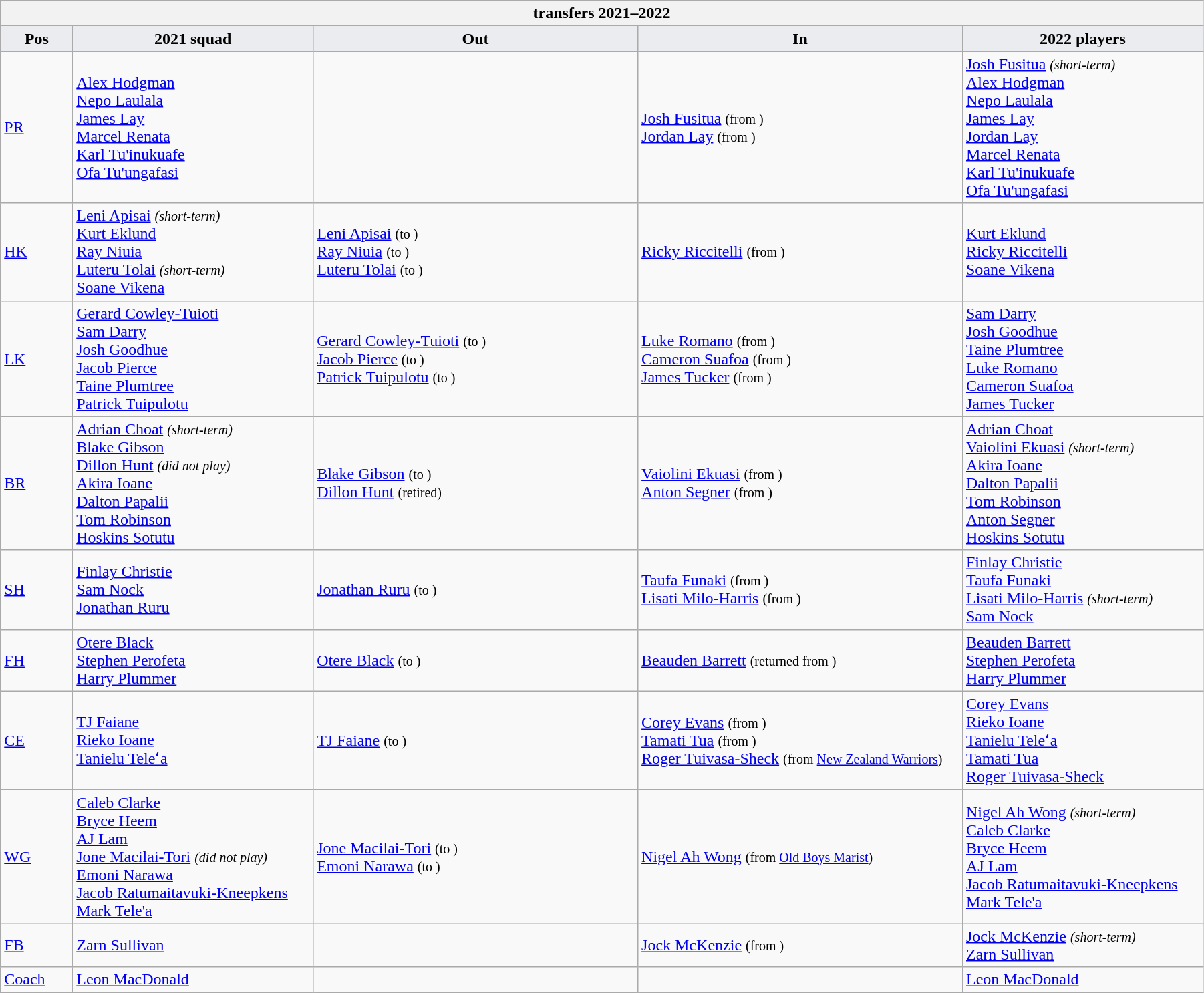<table class="wikitable" style="text-align: left; width:95%">
<tr>
<th colspan="100%"> transfers 2021–2022</th>
</tr>
<tr>
<th style="background:#ebecf0; width:6%;">Pos</th>
<th style="background:#ebecf0; width:20%;">2021 squad</th>
<th style="background:#ebecf0; width:27%;">Out</th>
<th style="background:#ebecf0; width:27%;">In</th>
<th style="background:#ebecf0; width:20%;">2022 players</th>
</tr>
<tr>
<td><a href='#'>PR</a></td>
<td> <a href='#'>Alex Hodgman</a> <br> <a href='#'>Nepo Laulala</a> <br> <a href='#'>James Lay</a> <br> <a href='#'>Marcel Renata</a> <br> <a href='#'>Karl Tu'inukuafe</a> <br> <a href='#'>Ofa Tu'ungafasi</a></td>
<td></td>
<td>  <a href='#'>Josh Fusitua</a> <small>(from )</small> <br>  <a href='#'>Jordan Lay</a> <small>(from )</small></td>
<td> <a href='#'>Josh Fusitua</a> <small><em>(short-term)</em></small> <br> <a href='#'>Alex Hodgman</a> <br> <a href='#'>Nepo Laulala</a> <br> <a href='#'>James Lay</a> <br> <a href='#'>Jordan Lay</a> <br> <a href='#'>Marcel Renata</a> <br> <a href='#'>Karl Tu'inukuafe</a> <br> <a href='#'>Ofa Tu'ungafasi</a></td>
</tr>
<tr>
<td><a href='#'>HK</a></td>
<td> <a href='#'>Leni Apisai</a> <small><em>(short-term)</em></small> <br> <a href='#'>Kurt Eklund</a> <br> <a href='#'>Ray Niuia</a> <br> <a href='#'>Luteru Tolai</a> <small><em>(short-term)</em></small> <br> <a href='#'>Soane Vikena</a></td>
<td>  <a href='#'>Leni Apisai</a> <small>(to )</small> <br>  <a href='#'>Ray Niuia</a> <small>(to )</small> <br>  <a href='#'>Luteru Tolai</a> <small>(to )</small></td>
<td>  <a href='#'>Ricky Riccitelli</a> <small>(from )</small></td>
<td> <a href='#'>Kurt Eklund</a> <br> <a href='#'>Ricky Riccitelli</a> <br> <a href='#'>Soane Vikena</a></td>
</tr>
<tr>
<td><a href='#'>LK</a></td>
<td> <a href='#'>Gerard Cowley-Tuioti</a> <br> <a href='#'>Sam Darry</a> <br> <a href='#'>Josh Goodhue</a> <br> <a href='#'>Jacob Pierce</a> <br> <a href='#'>Taine Plumtree</a> <br> <a href='#'>Patrick Tuipulotu</a></td>
<td>  <a href='#'>Gerard Cowley-Tuioti</a> <small>(to )</small> <br>  <a href='#'>Jacob Pierce</a> <small>(to )</small> <br>  <a href='#'>Patrick Tuipulotu</a> <small>(to )</small></td>
<td>  <a href='#'>Luke Romano</a> <small>(from )</small> <br>  <a href='#'>Cameron Suafoa</a> <small>(from )</small> <br>  <a href='#'>James Tucker</a> <small>(from )</small></td>
<td> <a href='#'>Sam Darry</a> <br> <a href='#'>Josh Goodhue</a> <br> <a href='#'>Taine Plumtree</a> <br> <a href='#'>Luke Romano</a> <br> <a href='#'>Cameron Suafoa</a> <br> <a href='#'>James Tucker</a></td>
</tr>
<tr>
<td><a href='#'>BR</a></td>
<td> <a href='#'>Adrian Choat</a> <small><em>(short-term)</em></small> <br> <a href='#'>Blake Gibson</a> <br> <a href='#'>Dillon Hunt</a> <small><em>(did not play)</em></small> <br> <a href='#'>Akira Ioane</a> <br> <a href='#'>Dalton Papalii</a> <br> <a href='#'>Tom Robinson</a> <br> <a href='#'>Hoskins Sotutu</a></td>
<td>  <a href='#'>Blake Gibson</a> <small>(to )</small> <br>  <a href='#'>Dillon Hunt</a> <small>(retired)</small></td>
<td>  <a href='#'>Vaiolini Ekuasi</a> <small>(from )</small> <br>  <a href='#'>Anton Segner</a> <small>(from )</small></td>
<td> <a href='#'>Adrian Choat</a> <br> <a href='#'>Vaiolini Ekuasi</a> <small><em>(short-term)</em></small> <br> <a href='#'>Akira Ioane</a> <br> <a href='#'>Dalton Papalii</a> <br> <a href='#'>Tom Robinson</a> <br> <a href='#'>Anton Segner</a> <br> <a href='#'>Hoskins Sotutu</a></td>
</tr>
<tr>
<td><a href='#'>SH</a></td>
<td> <a href='#'>Finlay Christie</a> <br> <a href='#'>Sam Nock</a> <br> <a href='#'>Jonathan Ruru</a></td>
<td>  <a href='#'>Jonathan Ruru</a> <small>(to )</small></td>
<td>  <a href='#'>Taufa Funaki</a> <small>(from )</small> <br>  <a href='#'>Lisati Milo-Harris</a> <small>(from )</small></td>
<td> <a href='#'>Finlay Christie</a> <br> <a href='#'>Taufa Funaki</a> <br> <a href='#'>Lisati Milo-Harris</a> <small><em>(short-term)</em></small> <br> <a href='#'>Sam Nock</a></td>
</tr>
<tr>
<td><a href='#'>FH</a></td>
<td> <a href='#'>Otere Black</a> <br> <a href='#'>Stephen Perofeta</a> <br> <a href='#'>Harry Plummer</a></td>
<td>  <a href='#'>Otere Black</a> <small>(to )</small></td>
<td>  <a href='#'>Beauden Barrett</a> <small>(returned from )</small></td>
<td> <a href='#'>Beauden Barrett</a> <br> <a href='#'>Stephen Perofeta</a> <br> <a href='#'>Harry Plummer</a></td>
</tr>
<tr>
<td><a href='#'>CE</a></td>
<td> <a href='#'>TJ Faiane</a> <br> <a href='#'>Rieko Ioane</a> <br> <a href='#'>Tanielu Teleʻa</a></td>
<td>  <a href='#'>TJ Faiane</a> <small>(to )</small></td>
<td>  <a href='#'>Corey Evans</a> <small>(from )</small> <br>  <a href='#'>Tamati Tua</a> <small>(from )</small> <br>  <a href='#'>Roger Tuivasa-Sheck</a> <small>(from <a href='#'>New Zealand Warriors</a>)</small></td>
<td> <a href='#'>Corey Evans</a> <br> <a href='#'>Rieko Ioane</a> <br> <a href='#'>Tanielu Teleʻa</a> <br> <a href='#'>Tamati Tua</a> <br> <a href='#'>Roger Tuivasa-Sheck</a></td>
</tr>
<tr>
<td><a href='#'>WG</a></td>
<td> <a href='#'>Caleb Clarke</a> <br> <a href='#'>Bryce Heem</a> <br> <a href='#'>AJ Lam</a> <br> <a href='#'>Jone Macilai-Tori</a> <small><em>(did not play)</em></small> <br> <a href='#'>Emoni Narawa</a> <br> <a href='#'>Jacob Ratumaitavuki-Kneepkens</a> <br> <a href='#'>Mark Tele'a</a></td>
<td>  <a href='#'>Jone Macilai-Tori</a> <small>(to )</small> <br>  <a href='#'>Emoni Narawa</a> <small>(to )</small></td>
<td>  <a href='#'>Nigel Ah Wong</a> <small>(from <a href='#'>Old Boys Marist</a>)</small></td>
<td> <a href='#'>Nigel Ah Wong</a> <small><em>(short-term)</em></small> <br> <a href='#'>Caleb Clarke</a> <br> <a href='#'>Bryce Heem</a> <br> <a href='#'>AJ Lam</a> <br> <a href='#'>Jacob Ratumaitavuki-Kneepkens</a> <br> <a href='#'>Mark Tele'a</a></td>
</tr>
<tr>
<td><a href='#'>FB</a></td>
<td> <a href='#'>Zarn Sullivan</a></td>
<td></td>
<td>  <a href='#'>Jock McKenzie</a> <small>(from )</small></td>
<td> <a href='#'>Jock McKenzie</a> <small><em>(short-term)</em></small> <br> <a href='#'>Zarn Sullivan</a></td>
</tr>
<tr>
<td><a href='#'>Coach</a></td>
<td> <a href='#'>Leon MacDonald</a></td>
<td></td>
<td></td>
<td> <a href='#'>Leon MacDonald</a></td>
</tr>
</table>
